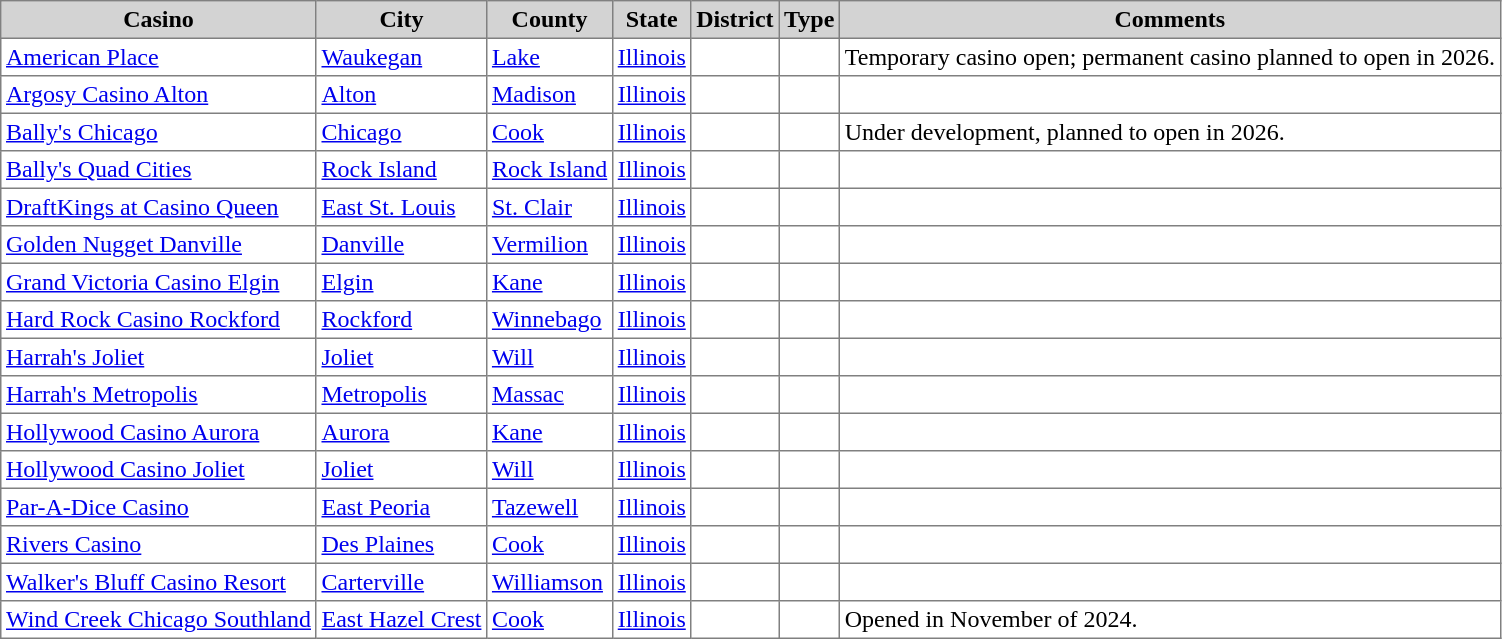<table class="toccolours sortable" border="1" cellpadding="3" style="border-collapse:collapse">
<tr bgcolor=lightgrey>
<th>Casino</th>
<th>City</th>
<th>County</th>
<th>State</th>
<th>District</th>
<th>Type</th>
<th>Comments<br><onlyinclude></th>
</tr>
<tr>
<td><a href='#'>American Place</a></td>
<td><a href='#'>Waukegan</a></td>
<td><a href='#'>Lake</a></td>
<td><a href='#'>Illinois</a></td>
<td></td>
<td></td>
<td>Temporary casino open; permanent casino planned to open in 2026.</td>
</tr>
<tr>
<td><a href='#'>Argosy Casino Alton</a></td>
<td><a href='#'>Alton</a></td>
<td><a href='#'>Madison</a></td>
<td><a href='#'>Illinois</a></td>
<td></td>
<td></td>
<td></td>
</tr>
<tr>
<td><a href='#'>Bally's Chicago</a></td>
<td><a href='#'>Chicago</a></td>
<td><a href='#'>Cook</a></td>
<td><a href='#'>Illinois</a></td>
<td></td>
<td></td>
<td>Under development, planned to open in 2026.</td>
</tr>
<tr>
<td><a href='#'>Bally's Quad Cities</a></td>
<td><a href='#'>Rock Island</a></td>
<td><a href='#'>Rock Island</a></td>
<td><a href='#'>Illinois</a></td>
<td></td>
<td></td>
<td></td>
</tr>
<tr>
<td><a href='#'>DraftKings at Casino Queen</a></td>
<td><a href='#'>East St. Louis</a></td>
<td><a href='#'>St. Clair</a></td>
<td><a href='#'>Illinois</a></td>
<td></td>
<td></td>
<td></td>
</tr>
<tr>
<td><a href='#'>Golden Nugget Danville</a></td>
<td><a href='#'>Danville</a></td>
<td><a href='#'>Vermilion</a></td>
<td><a href='#'>Illinois</a></td>
<td></td>
<td></td>
<td></td>
</tr>
<tr>
<td><a href='#'>Grand Victoria Casino Elgin</a></td>
<td><a href='#'>Elgin</a></td>
<td><a href='#'>Kane</a></td>
<td><a href='#'>Illinois</a></td>
<td></td>
<td></td>
<td></td>
</tr>
<tr>
<td><a href='#'>Hard Rock Casino Rockford</a></td>
<td><a href='#'>Rockford</a></td>
<td><a href='#'>Winnebago</a></td>
<td><a href='#'>Illinois</a></td>
<td></td>
<td></td>
<td></td>
</tr>
<tr>
<td><a href='#'>Harrah's Joliet</a></td>
<td><a href='#'>Joliet</a></td>
<td><a href='#'>Will</a></td>
<td><a href='#'>Illinois</a></td>
<td></td>
<td></td>
<td></td>
</tr>
<tr>
<td><a href='#'>Harrah's Metropolis</a></td>
<td><a href='#'>Metropolis</a></td>
<td><a href='#'>Massac</a></td>
<td><a href='#'>Illinois</a></td>
<td></td>
<td></td>
<td></td>
</tr>
<tr>
<td><a href='#'>Hollywood Casino Aurora</a></td>
<td><a href='#'>Aurora</a></td>
<td><a href='#'>Kane</a></td>
<td><a href='#'>Illinois</a></td>
<td></td>
<td></td>
<td></td>
</tr>
<tr>
<td><a href='#'>Hollywood Casino Joliet</a></td>
<td><a href='#'>Joliet</a></td>
<td><a href='#'>Will</a></td>
<td><a href='#'>Illinois</a></td>
<td></td>
<td></td>
<td></td>
</tr>
<tr>
<td><a href='#'>Par-A-Dice Casino</a></td>
<td><a href='#'>East Peoria</a></td>
<td><a href='#'>Tazewell</a></td>
<td><a href='#'>Illinois</a></td>
<td></td>
<td></td>
<td></td>
</tr>
<tr>
<td><a href='#'>Rivers Casino</a></td>
<td><a href='#'>Des Plaines</a></td>
<td><a href='#'>Cook</a></td>
<td><a href='#'>Illinois</a></td>
<td></td>
<td></td>
<td></td>
</tr>
<tr>
<td><a href='#'>Walker's Bluff Casino Resort</a></td>
<td><a href='#'>Carterville</a></td>
<td><a href='#'>Williamson</a></td>
<td><a href='#'>Illinois</a></td>
<td></td>
<td></td>
<td></td>
</tr>
<tr>
<td><a href='#'>Wind Creek Chicago Southland</a></td>
<td><a href='#'>East Hazel Crest</a></td>
<td><a href='#'>Cook</a></td>
<td><a href='#'>Illinois</a></td>
<td></td>
<td></td>
<td>Opened in November of 2024.</onlyinclude></td>
</tr>
</table>
